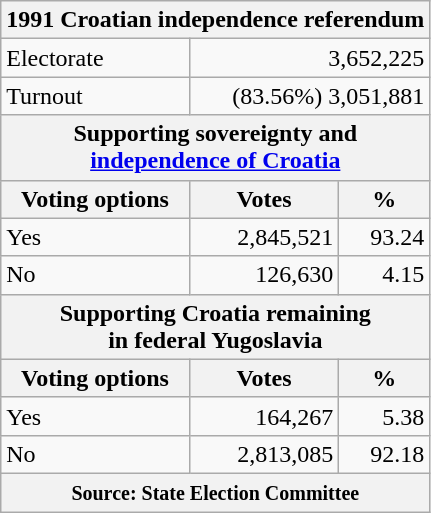<table class="wikitable" style="text-align:right;">
<tr>
<th colspan=3>1991 Croatian independence referendum</th>
</tr>
<tr>
<td align=left>Electorate</td>
<td colspan=2>3,652,225</td>
</tr>
<tr>
<td align=left>Turnout</td>
<td colspan=2>(83.56%) 3,051,881</td>
</tr>
<tr>
<th colspan=3>Supporting sovereignty and<br><a href='#'>independence of Croatia</a></th>
</tr>
<tr>
<th>Voting options</th>
<th>Votes</th>
<th>%</th>
</tr>
<tr>
<td align=left>Yes</td>
<td>2,845,521</td>
<td>93.24</td>
</tr>
<tr>
<td align=left>No</td>
<td>126,630</td>
<td>4.15</td>
</tr>
<tr>
<th colspan=3>Supporting Croatia remaining<br>in federal Yugoslavia</th>
</tr>
<tr>
<th>Voting options</th>
<th>Votes</th>
<th>%</th>
</tr>
<tr>
<td align=left>Yes</td>
<td>164,267</td>
<td>5.38</td>
</tr>
<tr>
<td align=left>No</td>
<td>2,813,085</td>
<td>92.18</td>
</tr>
<tr>
<th colspan=3><small>Source: State Election Committee</small></th>
</tr>
</table>
